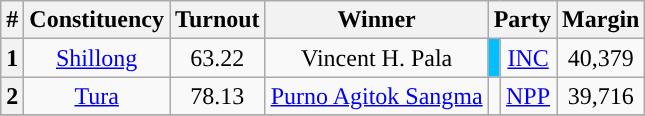<table class="wikitable sortable" style="text-align:center">
<tr>
<th>#</th>
<th>Constituency</th>
<th>Turnout</th>
<th>Winner</th>
<th colspan=2>Party</th>
<th>Margin</th>
</tr>
<tr>
<th>1</th>
<td><a href='#'>Shillong</a></td>
<td>63.22 </td>
<td>Vincent H. Pala</td>
<td bgcolor="#00BFFF"></td>
<td><a href='#'>INC</a></td>
<td>40,379</td>
</tr>
<tr>
<th>2</th>
<td><a href='#'>Tura</a></td>
<td>78.13 </td>
<td><a href='#'>Purno Agitok Sangma</a></td>
<td></td>
<td><a href='#'>NPP</a></td>
<td>39,716</td>
</tr>
<tr>
</tr>
</table>
